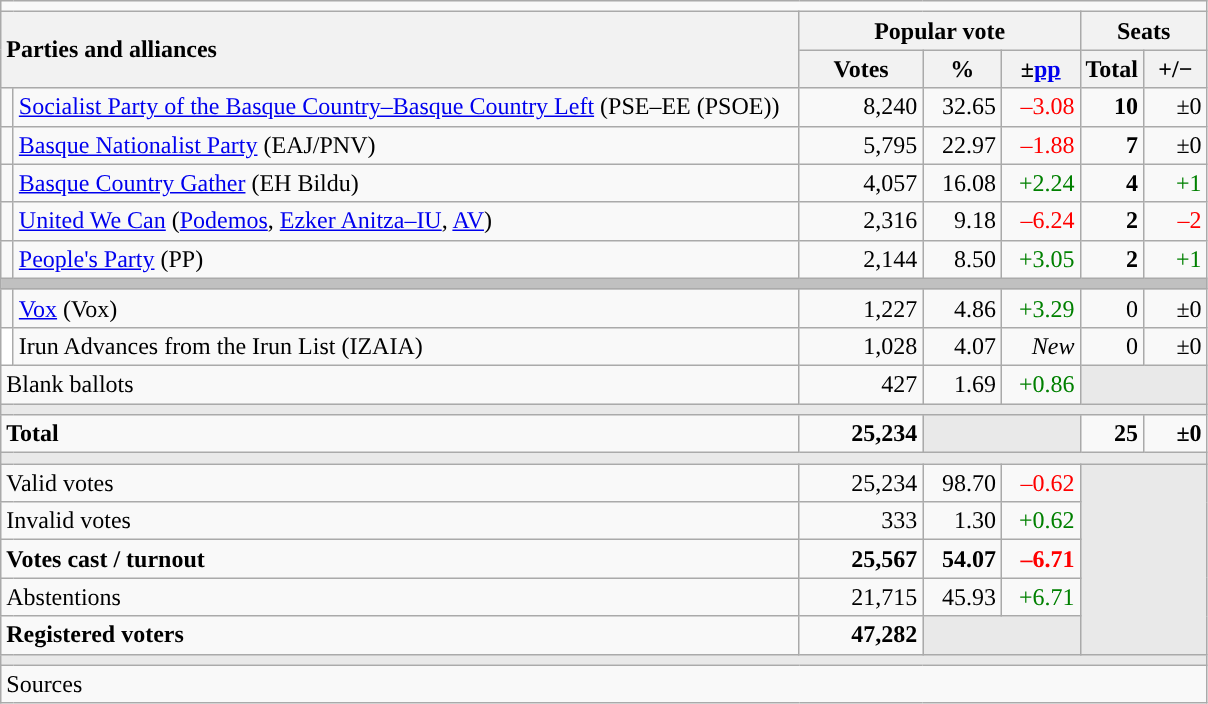<table class="wikitable" style="text-align:right;">
<tr>
<td colspan="7"></td>
</tr>
<tr>
<th style="text-align:left;" rowspan="2" colspan="2" width="525">Parties and alliances</th>
<th colspan="3">Popular vote</th>
<th colspan="2">Seats</th>
</tr>
<tr>
<th width="75">Votes</th>
<th width="45">%</th>
<th width="45">±<a href='#'>pp</a></th>
<th width="35">Total</th>
<th width="35">+/−</th>
</tr>
<tr>
<td width="1" style="color:inherit;background:"></td>
<td align="left"><a href='#'>Socialist Party of the Basque Country–Basque Country Left</a> (PSE–EE (PSOE))</td>
<td>8,240</td>
<td>32.65</td>
<td style="color:red;">–3.08</td>
<td><strong>10</strong></td>
<td>±0</td>
</tr>
<tr>
<td style="color:inherit;background:"></td>
<td align="left"><a href='#'>Basque Nationalist Party</a> (EAJ/PNV)</td>
<td>5,795</td>
<td>22.97</td>
<td style="color:red;">–1.88</td>
<td><strong>7</strong></td>
<td>±0</td>
</tr>
<tr>
<td style="color:inherit;background:"></td>
<td align="left"><a href='#'>Basque Country Gather</a> (EH Bildu)</td>
<td>4,057</td>
<td>16.08</td>
<td style="color:green;">+2.24</td>
<td><strong>4</strong></td>
<td style="color:green;">+1</td>
</tr>
<tr>
<td style="color:inherit;background:"></td>
<td align="left"><a href='#'>United We Can</a> (<a href='#'>Podemos</a>, <a href='#'>Ezker Anitza–IU</a>, <a href='#'>AV</a>)</td>
<td>2,316</td>
<td>9.18</td>
<td style="color:red;">–6.24</td>
<td><strong>2</strong></td>
<td style="color:red;">–2</td>
</tr>
<tr>
<td style="color:inherit;background:"></td>
<td align="left"><a href='#'>People's Party</a> (PP)</td>
<td>2,144</td>
<td>8.50</td>
<td style="color:green;">+3.05</td>
<td><strong>2</strong></td>
<td style="color:green;">+1</td>
</tr>
<tr>
<td colspan="7" bgcolor="#C0C0C0"></td>
</tr>
<tr>
<td style="color:inherit;background:"></td>
<td align="left"><a href='#'>Vox</a> (Vox)</td>
<td>1,227</td>
<td>4.86</td>
<td style="color:green;">+3.29</td>
<td>0</td>
<td>±0</td>
</tr>
<tr>
<td bgcolor="white"></td>
<td align="left">Irun Advances from the Irun List (IZAIA)</td>
<td>1,028</td>
<td>4.07</td>
<td><em>New</em></td>
<td>0</td>
<td>±0</td>
</tr>
<tr>
<td align="left" colspan="2">Blank ballots</td>
<td>427</td>
<td>1.69</td>
<td style="color:green;">+0.86</td>
<td bgcolor="#E9E9E9" colspan="2"></td>
</tr>
<tr>
<td colspan="7" bgcolor="#E9E9E9"></td>
</tr>
<tr style="font-weight:bold;">
<td align="left" colspan="2">Total</td>
<td>25,234</td>
<td bgcolor="#E9E9E9" colspan="2"></td>
<td>25</td>
<td>±0</td>
</tr>
<tr>
<td colspan="7" bgcolor="#E9E9E9"></td>
</tr>
<tr>
<td align="left" colspan="2">Valid votes</td>
<td>25,234</td>
<td>98.70</td>
<td style="color:red;">–0.62</td>
<td bgcolor="#E9E9E9" colspan="2" rowspan="5"></td>
</tr>
<tr>
<td align="left" colspan="2">Invalid votes</td>
<td>333</td>
<td>1.30</td>
<td style="color:green;">+0.62</td>
</tr>
<tr style="font-weight:bold;">
<td align="left" colspan="2">Votes cast / turnout</td>
<td>25,567</td>
<td>54.07</td>
<td style="color:red;">–6.71</td>
</tr>
<tr>
<td align="left" colspan="2">Abstentions</td>
<td>21,715</td>
<td>45.93</td>
<td style="color:green;">+6.71</td>
</tr>
<tr style="font-weight:bold;">
<td align="left" colspan="2">Registered voters</td>
<td>47,282</td>
<td bgcolor="#E9E9E9" colspan="2"></td>
</tr>
<tr>
<td colspan="7" bgcolor="#E9E9E9"></td>
</tr>
<tr>
<td align="left" colspan="7">Sources</td>
</tr>
</table>
